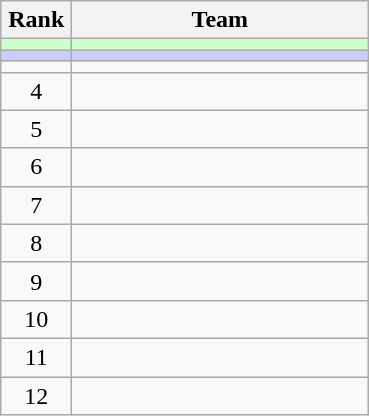<table class="wikitable" style="text-align: center;">
<tr>
<th width=40>Rank</th>
<th width=190>Team</th>
</tr>
<tr bgcolor=ccffcc>
<td></td>
<td align=left></td>
</tr>
<tr bgcolor=ccccff>
<td></td>
<td align=left></td>
</tr>
<tr>
<td></td>
<td align=left></td>
</tr>
<tr>
<td>4</td>
<td align=left></td>
</tr>
<tr>
<td>5</td>
<td align=left></td>
</tr>
<tr>
<td>6</td>
<td align=left></td>
</tr>
<tr>
<td>7</td>
<td align=left></td>
</tr>
<tr>
<td>8</td>
<td align=left></td>
</tr>
<tr>
<td>9</td>
<td align=left></td>
</tr>
<tr>
<td>10</td>
<td align=left></td>
</tr>
<tr>
<td>11</td>
<td align=left></td>
</tr>
<tr>
<td>12</td>
<td align=left></td>
</tr>
</table>
